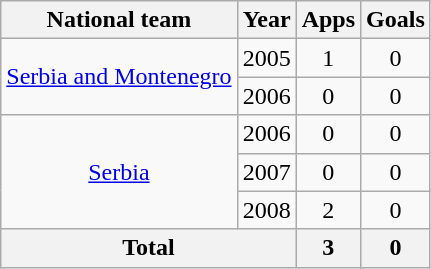<table class="wikitable" style="text-align:center">
<tr>
<th>National team</th>
<th>Year</th>
<th>Apps</th>
<th>Goals</th>
</tr>
<tr>
<td rowspan="2"><a href='#'>Serbia and Montenegro</a></td>
<td>2005</td>
<td>1</td>
<td>0</td>
</tr>
<tr>
<td>2006</td>
<td>0</td>
<td>0</td>
</tr>
<tr>
<td rowspan="3"><a href='#'>Serbia</a></td>
<td>2006</td>
<td>0</td>
<td>0</td>
</tr>
<tr>
<td>2007</td>
<td>0</td>
<td>0</td>
</tr>
<tr>
<td>2008</td>
<td>2</td>
<td>0</td>
</tr>
<tr>
<th colspan="2">Total</th>
<th>3</th>
<th>0</th>
</tr>
</table>
